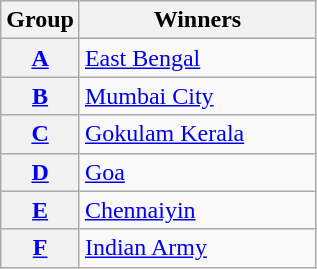<table class="wikitable">
<tr>
<th>Group</th>
<th width="150">Winners</th>
</tr>
<tr>
<th><a href='#'>A</a></th>
<td><a href='#'>East Bengal</a></td>
</tr>
<tr>
<th><a href='#'>B</a></th>
<td><a href='#'>Mumbai City</a></td>
</tr>
<tr>
<th><a href='#'>C</a></th>
<td><a href='#'>Gokulam Kerala</a></td>
</tr>
<tr>
<th><a href='#'>D</a></th>
<td><a href='#'>Goa</a></td>
</tr>
<tr>
<th><a href='#'>E</a></th>
<td><a href='#'>Chennaiyin</a></td>
</tr>
<tr>
<th><a href='#'>F</a></th>
<td><a href='#'>Indian Army</a></td>
</tr>
</table>
